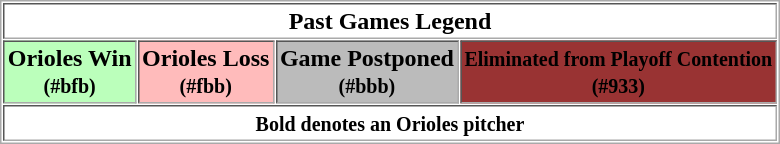<table border="1" cellpadding="2" cellspacing="1" style="margin:auto; border:1px solid #aaa;">
<tr>
<th colspan="5">Past Games Legend</th>
</tr>
<tr>
<th style="background:#bbffbb;">Orioles Win <br><small>(#bfb)</small></th>
<th style="background:#fbb;">Orioles Loss <br><small>(#fbb)</small></th>
<th style="background:#bbb;">Game Postponed <br><small>(#bbb)</small></th>
<th style="background:#933;"><small><span>Eliminated from Playoff Contention</span></small> <br><small><span>(#933)</span></small></th>
</tr>
<tr>
<th colspan="5"><small>Bold denotes an Orioles pitcher</small></th>
</tr>
</table>
